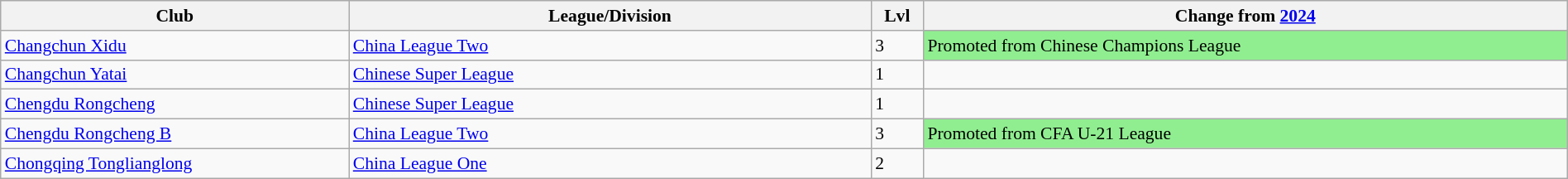<table class="wikitable sortable" width="100%" style="font-size:90%">
<tr>
<th width="20%">Club</th>
<th width="30%">League/Division</th>
<th width="3%">Lvl</th>
<th width="37%">Change from <a href='#'>2024</a></th>
</tr>
<tr>
<td><a href='#'>Changchun Xidu</a></td>
<td><a href='#'>China League Two</a></td>
<td>3</td>
<td style="background:lightgreen">Promoted from Chinese Champions League</td>
</tr>
<tr>
<td><a href='#'>Changchun Yatai</a></td>
<td><a href='#'>Chinese Super League</a></td>
<td>1</td>
<td></td>
</tr>
<tr>
<td><a href='#'>Chengdu Rongcheng</a></td>
<td><a href='#'>Chinese Super League</a></td>
<td>1</td>
<td></td>
</tr>
<tr>
<td><a href='#'>Chengdu Rongcheng B</a></td>
<td><a href='#'>China League Two</a></td>
<td>3</td>
<td style="background:lightgreen">Promoted from CFA U-21 League</td>
</tr>
<tr>
<td><a href='#'>Chongqing Tonglianglong</a></td>
<td><a href='#'>China League One</a></td>
<td>2</td>
<td></td>
</tr>
</table>
